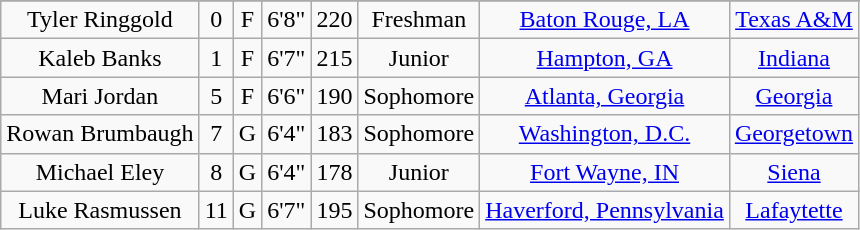<table class="wikitable sortable" style="text-align: center">
<tr align=center>
</tr>
<tr>
<td>Tyler Ringgold</td>
<td>0</td>
<td>F</td>
<td>6'8"</td>
<td>220</td>
<td> Freshman</td>
<td><a href='#'>Baton Rouge, LA</a></td>
<td><a href='#'>Texas A&M</a></td>
</tr>
<tr>
<td>Kaleb Banks</td>
<td>1</td>
<td>F</td>
<td>6'7"</td>
<td>215</td>
<td>Junior</td>
<td><a href='#'>Hampton, GA</a></td>
<td><a href='#'>Indiana</a></td>
</tr>
<tr>
<td>Mari Jordan</td>
<td>5</td>
<td>F</td>
<td>6'6"</td>
<td>190</td>
<td>Sophomore</td>
<td><a href='#'>Atlanta, Georgia</a></td>
<td><a href='#'>Georgia</a></td>
</tr>
<tr>
<td>Rowan Brumbaugh</td>
<td>7</td>
<td>G</td>
<td>6'4"</td>
<td>183</td>
<td> Sophomore</td>
<td><a href='#'>Washington, D.C.</a></td>
<td><a href='#'>Georgetown</a></td>
</tr>
<tr>
<td>Michael Eley</td>
<td>8</td>
<td>G</td>
<td>6'4"</td>
<td>178</td>
<td>Junior</td>
<td><a href='#'>Fort Wayne, IN</a></td>
<td><a href='#'>Siena</a></td>
</tr>
<tr>
<td>Luke Rasmussen</td>
<td>11</td>
<td>G</td>
<td>6'7"</td>
<td>195</td>
<td>Sophomore</td>
<td><a href='#'>Haverford, Pennsylvania</a></td>
<td><a href='#'>Lafaytette</a></td>
</tr>
</table>
